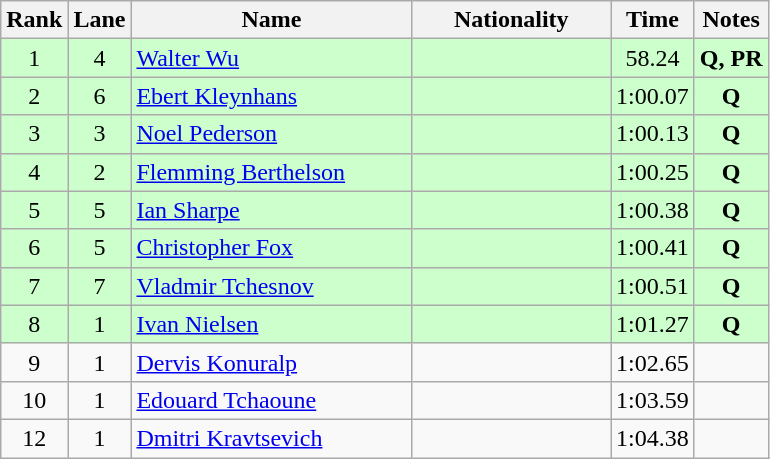<table class="wikitable sortable" style="text-align:center">
<tr>
<th>Rank</th>
<th>Lane</th>
<th style="width:180px">Name</th>
<th style="width:125px">Nationality</th>
<th>Time</th>
<th>Notes</th>
</tr>
<tr style="background:#cfc;">
<td>1</td>
<td>4</td>
<td style="text-align:left;"><a href='#'>Walter Wu</a></td>
<td style="text-align:left;"></td>
<td>58.24</td>
<td><strong>Q, PR</strong></td>
</tr>
<tr style="background:#cfc;">
<td>2</td>
<td>6</td>
<td style="text-align:left;"><a href='#'>Ebert Kleynhans</a></td>
<td style="text-align:left;"></td>
<td>1:00.07</td>
<td><strong>Q</strong></td>
</tr>
<tr style="background:#cfc;">
<td>3</td>
<td>3</td>
<td style="text-align:left;"><a href='#'>Noel Pederson</a></td>
<td style="text-align:left;"></td>
<td>1:00.13</td>
<td><strong>Q</strong></td>
</tr>
<tr style="background:#cfc;">
<td>4</td>
<td>2</td>
<td style="text-align:left;"><a href='#'>Flemming Berthelson</a></td>
<td style="text-align:left;"></td>
<td>1:00.25</td>
<td><strong>Q</strong></td>
</tr>
<tr style="background:#cfc;">
<td>5</td>
<td>5</td>
<td style="text-align:left;"><a href='#'>Ian Sharpe</a></td>
<td style="text-align:left;"></td>
<td>1:00.38</td>
<td><strong>Q</strong></td>
</tr>
<tr style="background:#cfc;">
<td>6</td>
<td>5</td>
<td style="text-align:left;"><a href='#'>Christopher Fox</a></td>
<td style="text-align:left;"></td>
<td>1:00.41</td>
<td><strong>Q</strong></td>
</tr>
<tr style="background:#cfc;">
<td>7</td>
<td>7</td>
<td style="text-align:left;"><a href='#'>Vladmir Tchesnov</a></td>
<td style="text-align:left;"></td>
<td>1:00.51</td>
<td><strong>Q</strong></td>
</tr>
<tr style="background:#cfc;">
<td>8</td>
<td>1</td>
<td style="text-align:left;"><a href='#'>Ivan Nielsen</a></td>
<td style="text-align:left;"></td>
<td>1:01.27</td>
<td><strong>Q</strong></td>
</tr>
<tr>
<td>9</td>
<td>1</td>
<td style="text-align:left;"><a href='#'>Dervis Konuralp</a></td>
<td style="text-align:left;"></td>
<td>1:02.65</td>
<td></td>
</tr>
<tr>
<td>10</td>
<td>1</td>
<td style="text-align:left;"><a href='#'>Edouard Tchaoune</a></td>
<td style="text-align:left;"></td>
<td>1:03.59</td>
<td></td>
</tr>
<tr>
<td>12</td>
<td>1</td>
<td style="text-align:left;"><a href='#'>Dmitri Kravtsevich</a></td>
<td style="text-align:left;"></td>
<td>1:04.38</td>
<td></td>
</tr>
</table>
